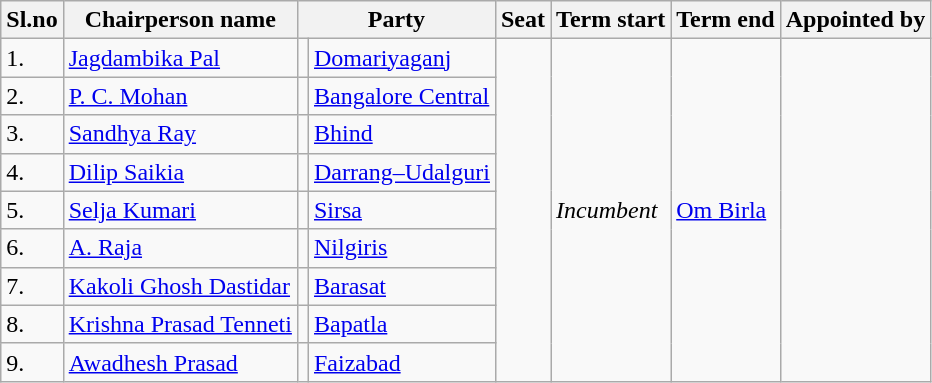<table class="wikitable">
<tr>
<th>Sl.no</th>
<th>Chairperson name</th>
<th colspan="2">Party</th>
<th>Seat</th>
<th>Term start</th>
<th>Term end</th>
<th>Appointed by</th>
</tr>
<tr>
<td>1.</td>
<td><a href='#'>Jagdambika Pal</a></td>
<td></td>
<td><a href='#'>Domariyaganj</a></td>
<td rowspan="9"></td>
<td rowspan="9"><em>Incumbent</em></td>
<td rowspan="9"><a href='#'>Om Birla</a></td>
</tr>
<tr>
<td>2.</td>
<td><a href='#'>P. C. Mohan</a></td>
<td></td>
<td><a href='#'>Bangalore Central</a></td>
</tr>
<tr>
<td>3.</td>
<td><a href='#'>Sandhya Ray</a></td>
<td></td>
<td><a href='#'>Bhind</a></td>
</tr>
<tr>
<td>4.</td>
<td><a href='#'>Dilip Saikia</a></td>
<td></td>
<td><a href='#'>Darrang–Udalguri</a></td>
</tr>
<tr>
<td>5.</td>
<td><a href='#'>Selja Kumari</a></td>
<td></td>
<td><a href='#'>Sirsa</a></td>
</tr>
<tr>
<td>6.</td>
<td><a href='#'>A. Raja</a></td>
<td></td>
<td><a href='#'>Nilgiris</a></td>
</tr>
<tr>
<td>7.</td>
<td><a href='#'>Kakoli Ghosh Dastidar</a></td>
<td></td>
<td><a href='#'>Barasat</a></td>
</tr>
<tr>
<td>8.</td>
<td><a href='#'>Krishna Prasad Tenneti</a></td>
<td></td>
<td><a href='#'>Bapatla</a></td>
</tr>
<tr>
<td>9.</td>
<td><a href='#'>Awadhesh Prasad</a></td>
<td></td>
<td><a href='#'>Faizabad</a></td>
</tr>
</table>
